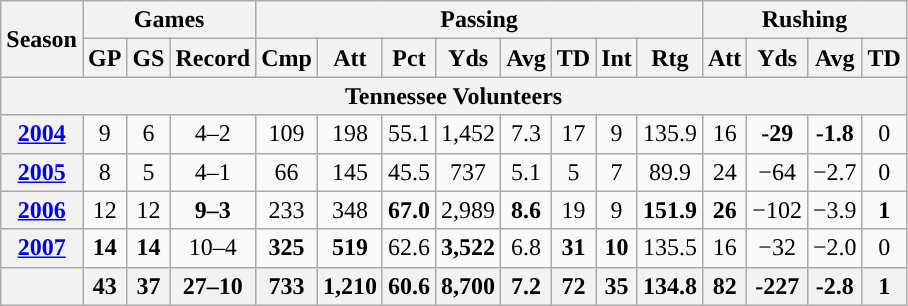<table class="wikitable" style="text-align:center;">
<tr>
<th rowspan="2">Season</th>
<th colspan="3">Games</th>
<th colspan="8">Passing</th>
<th colspan="5">Rushing</th>
</tr>
<tr>
<th>GP</th>
<th>GS</th>
<th>Record</th>
<th>Cmp</th>
<th>Att</th>
<th>Pct</th>
<th>Yds</th>
<th>Avg</th>
<th>TD</th>
<th>Int</th>
<th>Rtg</th>
<th>Att</th>
<th>Yds</th>
<th>Avg</th>
<th>TD</th>
</tr>
<tr>
<th colspan="16">Tennessee Volunteers</th>
</tr>
<tr>
<th><a href='#'>2004</a></th>
<td>9</td>
<td>6</td>
<td>4–2</td>
<td>109</td>
<td>198</td>
<td>55.1</td>
<td>1,452</td>
<td>7.3</td>
<td>17</td>
<td>9</td>
<td>135.9</td>
<td>16</td>
<td><strong>-29</strong></td>
<td><strong>-1.8</strong></td>
<td>0</td>
</tr>
<tr>
<th><a href='#'>2005</a></th>
<td>8</td>
<td>5</td>
<td>4–1</td>
<td>66</td>
<td>145</td>
<td>45.5</td>
<td>737</td>
<td>5.1</td>
<td>5</td>
<td>7</td>
<td>89.9</td>
<td>24</td>
<td>−64</td>
<td>−2.7</td>
<td>0</td>
</tr>
<tr>
<th><a href='#'>2006</a></th>
<td>12</td>
<td>12</td>
<td><strong>9–3</strong></td>
<td>233</td>
<td>348</td>
<td><strong>67.0</strong></td>
<td>2,989</td>
<td><strong>8.6</strong></td>
<td>19</td>
<td>9</td>
<td><strong>151.9</strong></td>
<td><strong>26</strong></td>
<td>−102</td>
<td>−3.9</td>
<td><strong>1</strong></td>
</tr>
<tr>
<th><a href='#'>2007</a></th>
<td><strong>14</strong></td>
<td><strong>14</strong></td>
<td>10–4</td>
<td><strong>325</strong></td>
<td><strong>519</strong></td>
<td>62.6</td>
<td><strong>3,522</strong></td>
<td>6.8</td>
<td><strong>31</strong></td>
<td><strong>10</strong></td>
<td>135.5</td>
<td>16</td>
<td>−32</td>
<td>−2.0</td>
<td>0</td>
</tr>
<tr>
<th></th>
<th>43</th>
<th>37</th>
<th>27–10</th>
<th>733</th>
<th>1,210</th>
<th>60.6</th>
<th>8,700</th>
<th>7.2</th>
<th>72</th>
<th>35</th>
<th>134.8</th>
<th>82</th>
<th>-227</th>
<th>-2.8</th>
<th>1</th>
</tr>
</table>
